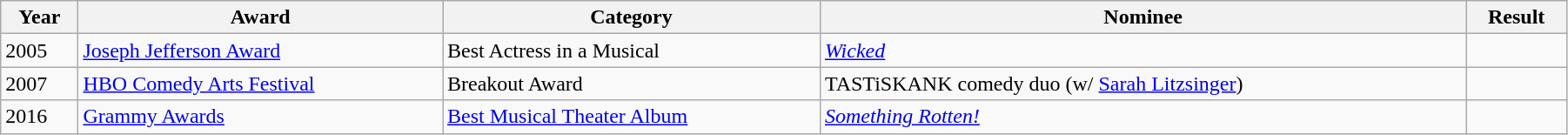<table class="wikitable" style="width:95%;">
<tr>
<th>Year</th>
<th>Award</th>
<th>Category</th>
<th>Nominee</th>
<th>Result</th>
</tr>
<tr>
<td>2005</td>
<td><a href='#'>Joseph Jefferson Award</a></td>
<td>Best Actress in a Musical</td>
<td><em><a href='#'>Wicked</a></em></td>
<td></td>
</tr>
<tr>
<td>2007</td>
<td><a href='#'>HBO Comedy Arts Festival</a></td>
<td>Breakout Award</td>
<td>TASTiSKANK comedy duo (w/ <a href='#'>Sarah Litzsinger</a>)</td>
<td></td>
</tr>
<tr>
<td>2016</td>
<td><a href='#'>Grammy Awards</a></td>
<td><a href='#'>Best Musical Theater Album</a></td>
<td><em><a href='#'>Something Rotten!</a></em></td>
<td></td>
</tr>
</table>
